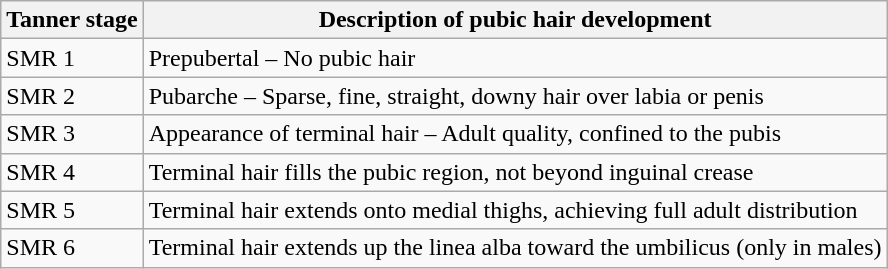<table class="wikitable">
<tr>
<th>Tanner stage</th>
<th>Description of pubic hair development</th>
</tr>
<tr>
<td>SMR 1</td>
<td>Prepubertal – No pubic hair</td>
</tr>
<tr>
<td>SMR 2</td>
<td>Pubarche – Sparse, fine, straight, downy hair over labia or penis</td>
</tr>
<tr>
<td>SMR 3</td>
<td>Appearance of terminal hair – Adult quality, confined to the pubis</td>
</tr>
<tr>
<td>SMR 4</td>
<td>Terminal hair fills the pubic region, not beyond inguinal crease</td>
</tr>
<tr>
<td>SMR 5</td>
<td>Terminal hair extends onto medial thighs, achieving full adult distribution</td>
</tr>
<tr>
<td>SMR 6</td>
<td>Terminal hair extends up the linea alba toward the umbilicus (only in males)</td>
</tr>
</table>
